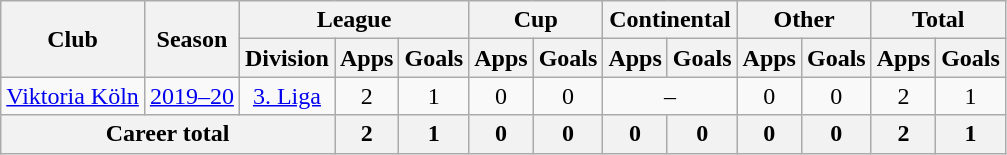<table class="wikitable" style="text-align:center">
<tr>
<th rowspan="2">Club</th>
<th rowspan="2">Season</th>
<th colspan="3">League</th>
<th colspan="2">Cup</th>
<th colspan="2">Continental</th>
<th colspan="2">Other</th>
<th colspan="2">Total</th>
</tr>
<tr>
<th>Division</th>
<th>Apps</th>
<th>Goals</th>
<th>Apps</th>
<th>Goals</th>
<th>Apps</th>
<th>Goals</th>
<th>Apps</th>
<th>Goals</th>
<th>Apps</th>
<th>Goals</th>
</tr>
<tr>
<td><a href='#'>Viktoria Köln</a></td>
<td><a href='#'>2019–20</a></td>
<td><a href='#'>3. Liga</a></td>
<td>2</td>
<td>1</td>
<td>0</td>
<td>0</td>
<td colspan="2">–</td>
<td>0</td>
<td>0</td>
<td>2</td>
<td>1</td>
</tr>
<tr>
<th colspan="3">Career total</th>
<th>2</th>
<th>1</th>
<th>0</th>
<th>0</th>
<th>0</th>
<th>0</th>
<th>0</th>
<th>0</th>
<th>2</th>
<th>1</th>
</tr>
</table>
